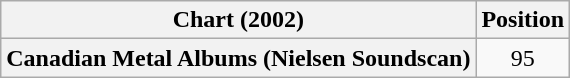<table class="wikitable plainrowheaders">
<tr>
<th>Chart (2002)</th>
<th>Position</th>
</tr>
<tr>
<th scope="row">Canadian Metal Albums (Nielsen Soundscan)</th>
<td align=center>95</td>
</tr>
</table>
